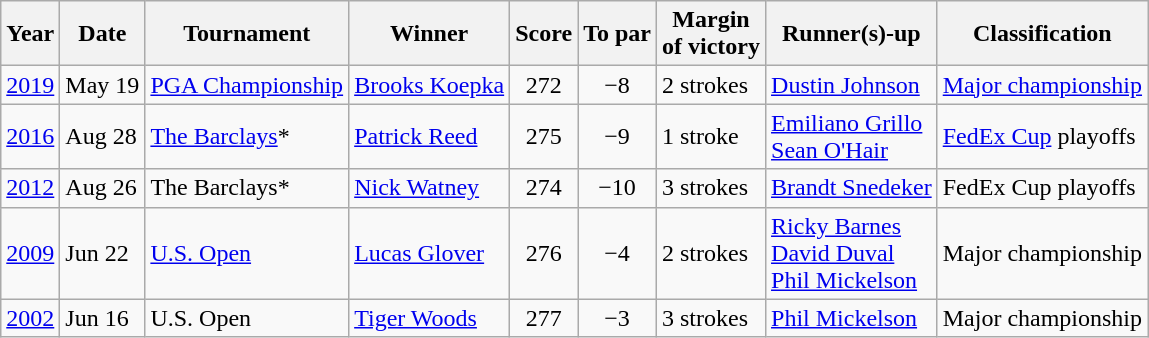<table class="wikitable">
<tr>
<th>Year</th>
<th>Date</th>
<th>Tournament</th>
<th>Winner</th>
<th>Score</th>
<th>To par</th>
<th>Margin<br>of victory</th>
<th>Runner(s)-up</th>
<th>Classification</th>
</tr>
<tr>
<td><a href='#'>2019</a></td>
<td>May 19</td>
<td><a href='#'>PGA Championship</a></td>
<td> <a href='#'>Brooks Koepka</a></td>
<td align=center>272</td>
<td align=center>−8</td>
<td>2 strokes</td>
<td> <a href='#'>Dustin Johnson</a></td>
<td><a href='#'>Major championship</a></td>
</tr>
<tr>
<td><a href='#'>2016</a></td>
<td>Aug 28</td>
<td><a href='#'>The Barclays</a>*</td>
<td> <a href='#'>Patrick Reed</a></td>
<td align=center>275</td>
<td align=center>−9</td>
<td>1 stroke</td>
<td> <a href='#'>Emiliano Grillo</a><br> <a href='#'>Sean O'Hair</a></td>
<td><a href='#'>FedEx Cup</a> playoffs</td>
</tr>
<tr>
<td><a href='#'>2012</a></td>
<td>Aug 26</td>
<td>The Barclays*</td>
<td> <a href='#'>Nick Watney</a></td>
<td align=center>274</td>
<td align=center>−10</td>
<td>3 strokes</td>
<td> <a href='#'>Brandt Snedeker</a></td>
<td>FedEx Cup playoffs</td>
</tr>
<tr>
<td><a href='#'>2009</a></td>
<td>Jun 22</td>
<td><a href='#'>U.S. Open</a></td>
<td> <a href='#'>Lucas Glover</a></td>
<td align=center>276</td>
<td align=center>−4</td>
<td>2 strokes</td>
<td> <a href='#'>Ricky Barnes</a><br> <a href='#'>David Duval</a><br> <a href='#'>Phil Mickelson</a></td>
<td>Major championship</td>
</tr>
<tr>
<td><a href='#'>2002</a></td>
<td>Jun 16</td>
<td>U.S. Open</td>
<td> <a href='#'>Tiger Woods</a></td>
<td align=center>277</td>
<td align=center>−3</td>
<td>3 strokes</td>
<td> <a href='#'>Phil Mickelson</a></td>
<td>Major championship</td>
</tr>
</table>
